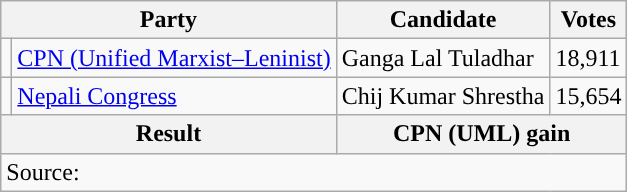<table class="wikitable">
<tr>
<th colspan="2">Party</th>
<th>Candidate</th>
<th>Votes</th>
</tr>
<tr>
<td style="background-color:"></td>
<td><a href='#'>CPN (Unified Marxist–Leninist)</a></td>
<td>Ganga Lal Tuladhar</td>
<td>18,911</td>
</tr>
<tr>
<td style="background-color:"></td>
<td><a href='#'>Nepali Congress</a></td>
<td>Chij Kumar Shrestha</td>
<td>15,654</td>
</tr>
<tr>
<th colspan="2">Result</th>
<th colspan="2">CPN (UML) gain</th>
</tr>
<tr>
<td colspan="4">Source: </td>
</tr>
</table>
